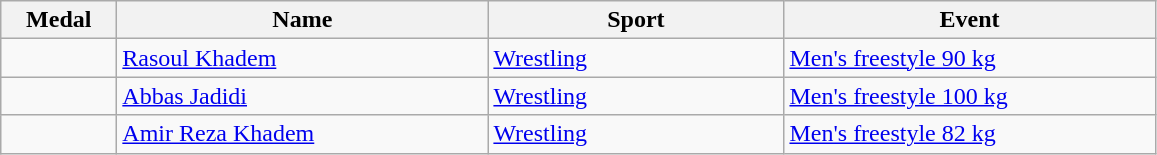<table class="wikitable sortable" style="text-align:left;">
<tr>
<th width="70">Medal</th>
<th width="240">Name</th>
<th width="190">Sport</th>
<th width="240">Event</th>
</tr>
<tr>
<td></td>
<td><a href='#'>Rasoul Khadem</a></td>
<td><a href='#'>Wrestling</a></td>
<td><a href='#'>Men's freestyle 90 kg</a></td>
</tr>
<tr>
<td></td>
<td><a href='#'>Abbas Jadidi</a></td>
<td><a href='#'>Wrestling</a></td>
<td><a href='#'>Men's freestyle 100 kg</a></td>
</tr>
<tr>
<td></td>
<td><a href='#'>Amir Reza Khadem</a></td>
<td><a href='#'>Wrestling</a></td>
<td><a href='#'>Men's freestyle 82 kg</a></td>
</tr>
</table>
